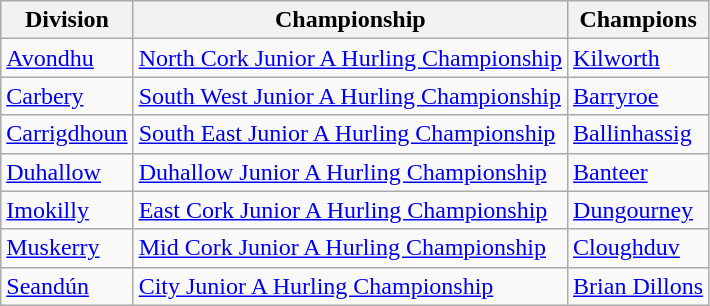<table class="wikitable">
<tr>
<th>Division</th>
<th>Championship</th>
<th>Champions</th>
</tr>
<tr>
<td><a href='#'>Avondhu</a></td>
<td><a href='#'>North Cork Junior A Hurling Championship</a></td>
<td><a href='#'>Kilworth</a></td>
</tr>
<tr>
<td><a href='#'>Carbery</a></td>
<td><a href='#'>South West Junior A Hurling Championship</a></td>
<td><a href='#'>Barryroe</a></td>
</tr>
<tr>
<td><a href='#'>Carrigdhoun</a></td>
<td><a href='#'>South East Junior A Hurling Championship</a></td>
<td><a href='#'>Ballinhassig</a></td>
</tr>
<tr>
<td><a href='#'>Duhallow</a></td>
<td><a href='#'>Duhallow Junior A Hurling Championship</a></td>
<td><a href='#'>Banteer</a></td>
</tr>
<tr>
<td><a href='#'>Imokilly</a></td>
<td><a href='#'>East Cork Junior A Hurling Championship</a></td>
<td><a href='#'>Dungourney</a></td>
</tr>
<tr>
<td><a href='#'>Muskerry</a></td>
<td><a href='#'>Mid Cork Junior A Hurling Championship</a></td>
<td><a href='#'>Cloughduv</a></td>
</tr>
<tr>
<td><a href='#'>Seandún</a></td>
<td><a href='#'>City Junior A Hurling Championship</a></td>
<td><a href='#'>Brian Dillons</a></td>
</tr>
</table>
